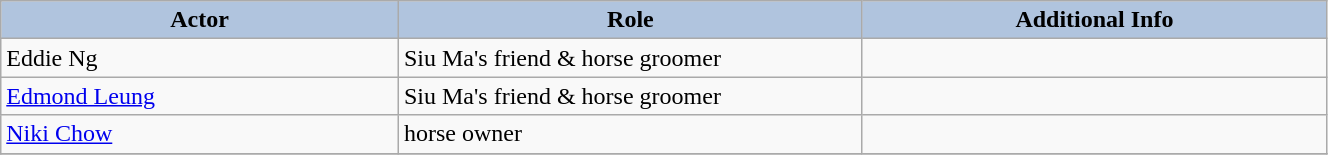<table class="wikitable" width="70%">
<tr>
<th style="background:#b0c4de;" width="30%">Actor</th>
<th style="background:#b0c4de;" width="35%">Role</th>
<th style="background:#b0c4de;" width="35%">Additional Info</th>
</tr>
<tr>
<td>Eddie Ng</td>
<td>Siu Ma's friend & horse groomer</td>
<td></td>
</tr>
<tr>
<td><a href='#'>Edmond Leung</a></td>
<td>Siu Ma's friend & horse groomer</td>
<td></td>
</tr>
<tr>
<td><a href='#'>Niki Chow</a></td>
<td>horse owner</td>
<td></td>
</tr>
<tr>
</tr>
</table>
